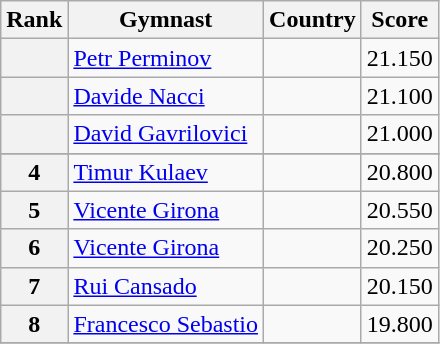<table class="wikitable sortable">
<tr>
<th>Rank</th>
<th>Gymnast</th>
<th>Country</th>
<th>Score</th>
</tr>
<tr>
<th></th>
<td><a href='#'>Petr Perminov</a></td>
<td></td>
<td>21.150</td>
</tr>
<tr>
<th></th>
<td><a href='#'>Davide Nacci</a></td>
<td></td>
<td>21.100</td>
</tr>
<tr>
<th></th>
<td><a href='#'>David Gavrilovici</a></td>
<td></td>
<td>21.000</td>
</tr>
<tr>
</tr>
<tr>
<th>4</th>
<td><a href='#'>Timur Kulaev</a></td>
<td></td>
<td>20.800</td>
</tr>
<tr>
<th>5</th>
<td><a href='#'>Vicente Girona</a></td>
<td></td>
<td>20.550</td>
</tr>
<tr>
<th>6</th>
<td><a href='#'>Vicente Girona</a></td>
<td></td>
<td>20.250</td>
</tr>
<tr>
<th>7</th>
<td><a href='#'>Rui Cansado</a></td>
<td></td>
<td>20.150</td>
</tr>
<tr>
<th>8</th>
<td><a href='#'>Francesco Sebastio</a></td>
<td></td>
<td>19.800</td>
</tr>
<tr>
</tr>
</table>
